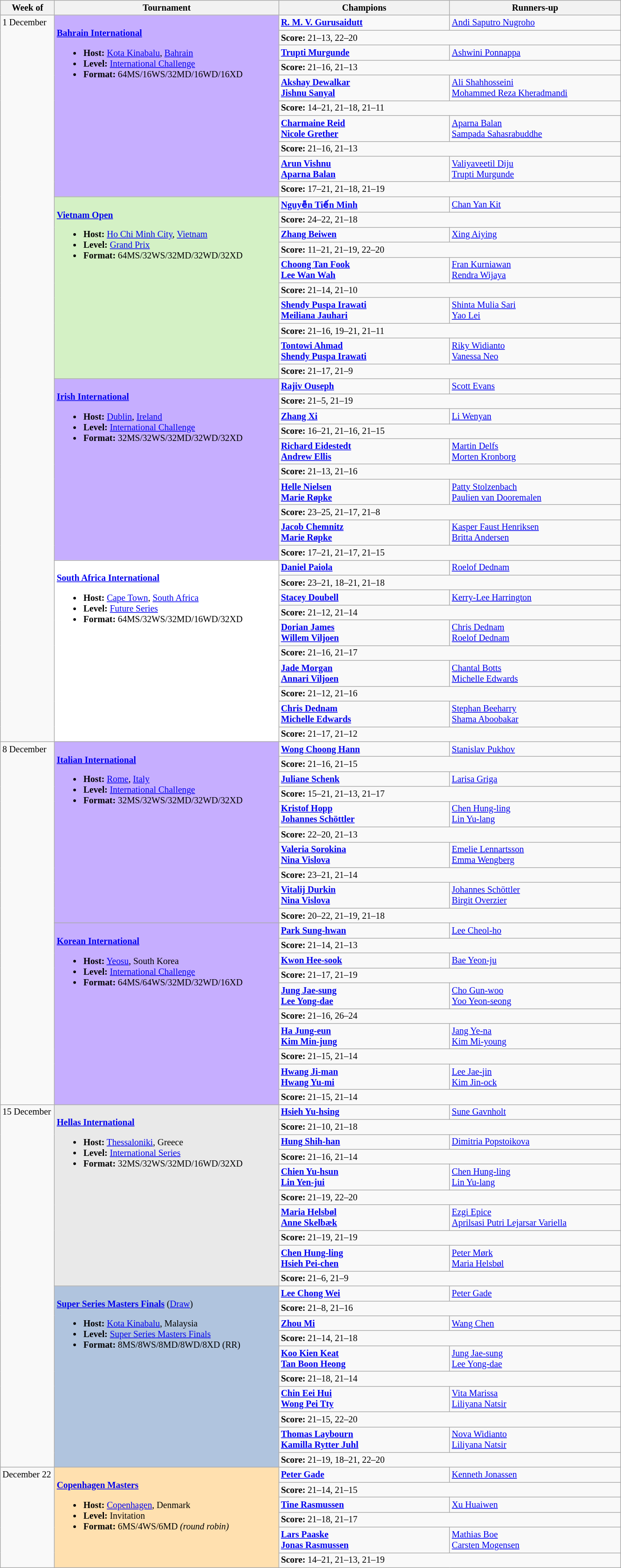<table class=wikitable style=font-size:85%>
<tr>
<th width=75>Week of</th>
<th width=330>Tournament</th>
<th width=250>Champions</th>
<th width=250>Runners-up</th>
</tr>
<tr valign=top>
<td rowspan=40>1 December</td>
<td style="background:#C6AEFF;" rowspan="10"><br><strong><a href='#'>Bahrain International</a></strong><ul><li><strong>Host:</strong> <a href='#'>Kota Kinabalu</a>, <a href='#'>Bahrain</a></li><li><strong>Level:</strong> <a href='#'>International Challenge</a></li><li><strong>Format:</strong> 64MS/16WS/32MD/16WD/16XD</li></ul></td>
<td><strong> <a href='#'>R. M. V. Gurusaidutt</a></strong></td>
<td> <a href='#'>Andi Saputro Nugroho</a></td>
</tr>
<tr>
<td colspan=2><strong>Score:</strong> 21–13, 22–20</td>
</tr>
<tr valign=top>
<td><strong> <a href='#'>Trupti Murgunde</a></strong></td>
<td> <a href='#'>Ashwini Ponnappa</a></td>
</tr>
<tr>
<td colspan=2><strong>Score:</strong> 21–16, 21–13</td>
</tr>
<tr valign=top>
<td><strong> <a href='#'>Akshay Dewalkar</a><br> <a href='#'>Jishnu Sanyal</a></strong></td>
<td> <a href='#'>Ali Shahhosseini</a><br> <a href='#'>Mohammed Reza Kheradmandi</a></td>
</tr>
<tr>
<td colspan=2><strong>Score:</strong> 14–21, 21–18, 21–11</td>
</tr>
<tr valign=top>
<td><strong> <a href='#'>Charmaine Reid</a><br> <a href='#'>Nicole Grether</a></strong></td>
<td> <a href='#'>Aparna Balan</a><br> <a href='#'>Sampada Sahasrabuddhe</a></td>
</tr>
<tr>
<td colspan=2><strong>Score:</strong> 21–16, 21–13</td>
</tr>
<tr valign=top>
<td><strong> <a href='#'>Arun Vishnu</a><br> <a href='#'>Aparna Balan</a></strong></td>
<td> <a href='#'>Valiyaveetil Diju</a><br> <a href='#'>Trupti Murgunde</a></td>
</tr>
<tr>
<td colspan=2><strong>Score:</strong> 17–21, 21–18, 21–19</td>
</tr>
<tr valign=top>
<td style="background:#D4F1C5;" rowspan="10"><br><strong><a href='#'>Vietnam Open</a></strong><ul><li><strong>Host:</strong> <a href='#'>Ho Chi Minh City</a>, <a href='#'>Vietnam</a></li><li><strong>Level:</strong> <a href='#'>Grand Prix</a></li><li><strong>Format:</strong> 64MS/32WS/32MD/32WD/32XD</li></ul></td>
<td><strong> <a href='#'>Nguyễn Tiến Minh</a></strong></td>
<td> <a href='#'>Chan Yan Kit</a></td>
</tr>
<tr>
<td colspan=2><strong>Score:</strong> 24–22, 21–18</td>
</tr>
<tr valign=top>
<td><strong> <a href='#'>Zhang Beiwen</a></strong></td>
<td> <a href='#'>Xing Aiying</a></td>
</tr>
<tr>
<td colspan=2><strong>Score:</strong> 11–21, 21–19, 22–20</td>
</tr>
<tr valign=top>
<td><strong> <a href='#'>Choong Tan Fook</a><br> <a href='#'>Lee Wan Wah</a></strong></td>
<td> <a href='#'>Fran Kurniawan</a><br> <a href='#'>Rendra Wijaya</a></td>
</tr>
<tr>
<td colspan=2><strong>Score:</strong> 21–14, 21–10</td>
</tr>
<tr valign=top>
<td><strong> <a href='#'>Shendy Puspa Irawati</a><br> <a href='#'>Meiliana Jauhari</a></strong></td>
<td> <a href='#'>Shinta Mulia Sari</a><br> <a href='#'>Yao Lei</a></td>
</tr>
<tr>
<td colspan=2><strong>Score:</strong> 21–16, 19–21, 21–11</td>
</tr>
<tr valign=top>
<td><strong> <a href='#'>Tontowi Ahmad</a><br> <a href='#'>Shendy Puspa Irawati</a></strong></td>
<td> <a href='#'>Riky Widianto</a><br> <a href='#'>Vanessa Neo</a></td>
</tr>
<tr>
<td colspan=2><strong>Score:</strong> 21–17, 21–9</td>
</tr>
<tr valign=top>
<td style="background:#C6AEFF;" rowspan="10"><br><strong><a href='#'>Irish International</a></strong><ul><li><strong>Host:</strong> <a href='#'>Dublin</a>, <a href='#'>Ireland</a></li><li><strong>Level:</strong> <a href='#'>International Challenge</a></li><li><strong>Format:</strong> 32MS/32WS/32MD/32WD/32XD</li></ul></td>
<td><strong> <a href='#'>Rajiv Ouseph</a></strong></td>
<td> <a href='#'>Scott Evans</a></td>
</tr>
<tr>
<td colspan=2><strong>Score:</strong> 21–5, 21–19</td>
</tr>
<tr valign=top>
<td><strong> <a href='#'>Zhang Xi</a></strong></td>
<td> <a href='#'>Li Wenyan</a></td>
</tr>
<tr>
<td colspan=2><strong>Score:</strong> 16–21, 21–16, 21–15</td>
</tr>
<tr valign=top>
<td><strong> <a href='#'>Richard Eidestedt</a><br> <a href='#'>Andrew Ellis</a></strong></td>
<td> <a href='#'>Martin Delfs</a><br> <a href='#'>Morten Kronborg</a></td>
</tr>
<tr>
<td colspan=2><strong>Score:</strong> 21–13, 21–16</td>
</tr>
<tr valign=top>
<td><strong> <a href='#'>Helle Nielsen</a><br> <a href='#'>Marie Røpke</a></strong></td>
<td> <a href='#'>Patty Stolzenbach</a><br> <a href='#'>Paulien van Dooremalen</a></td>
</tr>
<tr>
<td colspan=2><strong>Score:</strong> 23–25, 21–17, 21–8</td>
</tr>
<tr valign=top>
<td><strong> <a href='#'>Jacob Chemnitz</a><br> <a href='#'>Marie Røpke</a></strong></td>
<td> <a href='#'>Kasper Faust Henriksen</a><br> <a href='#'>Britta Andersen</a></td>
</tr>
<tr>
<td colspan=2><strong>Score:</strong> 17–21, 21–17, 21–15</td>
</tr>
<tr valign=top>
<td style="background:#FFFFFF;" rowspan="10"><br><strong><a href='#'>South Africa International</a></strong><ul><li><strong>Host:</strong> <a href='#'>Cape Town</a>, <a href='#'>South Africa</a></li><li><strong>Level:</strong> <a href='#'>Future Series</a></li><li><strong>Format:</strong> 64MS/32WS/32MD/16WD/32XD</li></ul></td>
<td><strong> <a href='#'>Daniel Paiola</a></strong></td>
<td> <a href='#'>Roelof Dednam</a></td>
</tr>
<tr>
<td colspan=2><strong>Score:</strong> 23–21, 18–21, 21–18</td>
</tr>
<tr valign=top>
<td><strong> <a href='#'>Stacey Doubell</a></strong></td>
<td> <a href='#'>Kerry-Lee Harrington</a></td>
</tr>
<tr>
<td colspan=2><strong>Score:</strong> 21–12, 21–14</td>
</tr>
<tr valign=top>
<td><strong> <a href='#'>Dorian James</a><br> <a href='#'>Willem Viljoen</a></strong></td>
<td> <a href='#'>Chris Dednam</a><br> <a href='#'>Roelof Dednam</a></td>
</tr>
<tr>
<td colspan=2><strong>Score:</strong> 21–16, 21–17</td>
</tr>
<tr valign=top>
<td><strong> <a href='#'>Jade Morgan</a><br> <a href='#'>Annari Viljoen</a></strong></td>
<td> <a href='#'>Chantal Botts</a><br> <a href='#'>Michelle Edwards</a></td>
</tr>
<tr>
<td colspan=2><strong>Score:</strong> 21–12, 21–16</td>
</tr>
<tr valign=top>
<td><strong> <a href='#'>Chris Dednam</a><br> <a href='#'>Michelle Edwards</a></strong></td>
<td> <a href='#'>Stephan Beeharry</a><br> <a href='#'>Shama Aboobakar</a></td>
</tr>
<tr>
<td colspan=2><strong>Score:</strong> 21–17, 21–12</td>
</tr>
<tr valign=top>
<td rowspan=20>8 December</td>
<td style="background:#C6AEFF;" rowspan="10"><br><strong><a href='#'>Italian International</a></strong><ul><li><strong>Host:</strong> <a href='#'>Rome</a>, <a href='#'>Italy</a></li><li><strong>Level:</strong> <a href='#'>International Challenge</a></li><li><strong>Format:</strong> 32MS/32WS/32MD/32WD/32XD</li></ul></td>
<td><strong> <a href='#'>Wong Choong Hann</a></strong></td>
<td> <a href='#'>Stanislav Pukhov</a></td>
</tr>
<tr>
<td colspan=2><strong>Score:</strong> 21–16, 21–15</td>
</tr>
<tr valign=top>
<td><strong> <a href='#'>Juliane Schenk</a></strong></td>
<td> <a href='#'>Larisa Griga</a></td>
</tr>
<tr>
<td colspan=2><strong>Score:</strong> 15–21, 21–13, 21–17</td>
</tr>
<tr valign=top>
<td><strong> <a href='#'>Kristof Hopp</a><br> <a href='#'>Johannes Schöttler</a></strong></td>
<td> <a href='#'>Chen Hung-ling</a><br> <a href='#'>Lin Yu-lang</a></td>
</tr>
<tr>
<td colspan=2><strong>Score:</strong> 22–20, 21–13</td>
</tr>
<tr valign=top>
<td><strong> <a href='#'>Valeria Sorokina</a><br> <a href='#'>Nina Vislova</a></strong></td>
<td> <a href='#'>Emelie Lennartsson</a><br> <a href='#'>Emma Wengberg</a></td>
</tr>
<tr>
<td colspan=2><strong>Score:</strong> 23–21, 21–14</td>
</tr>
<tr valign=top>
<td><strong> <a href='#'>Vitalij Durkin</a><br> <a href='#'>Nina Vislova</a></strong></td>
<td> <a href='#'>Johannes Schöttler</a><br> <a href='#'>Birgit Overzier</a></td>
</tr>
<tr>
<td colspan=2><strong>Score:</strong> 20–22, 21–19, 21–18</td>
</tr>
<tr valign=top>
<td style="background:#C6AEFF;" rowspan="10"><br><strong><a href='#'>Korean International</a></strong><ul><li><strong>Host:</strong> <a href='#'>Yeosu</a>, South Korea</li><li><strong>Level:</strong> <a href='#'>International Challenge</a></li><li><strong>Format:</strong> 64MS/64WS/32MD/32WD/16XD</li></ul></td>
<td><strong> <a href='#'>Park Sung-hwan</a></strong></td>
<td> <a href='#'>Lee Cheol-ho</a></td>
</tr>
<tr>
<td colspan=2><strong>Score:</strong> 21–14, 21–13</td>
</tr>
<tr valign=top>
<td><strong> <a href='#'>Kwon Hee-sook</a></strong></td>
<td> <a href='#'>Bae Yeon-ju</a></td>
</tr>
<tr>
<td colspan=2><strong>Score:</strong> 21–17, 21–19</td>
</tr>
<tr valign=top>
<td><strong> <a href='#'>Jung Jae-sung</a><br> <a href='#'>Lee Yong-dae</a></strong></td>
<td> <a href='#'>Cho Gun-woo</a><br> <a href='#'>Yoo Yeon-seong</a></td>
</tr>
<tr>
<td colspan=2><strong>Score:</strong> 21–16, 26–24</td>
</tr>
<tr valign=top>
<td><strong> <a href='#'>Ha Jung-eun</a><br> <a href='#'>Kim Min-jung</a></strong></td>
<td> <a href='#'>Jang Ye-na</a><br> <a href='#'>Kim Mi-young</a></td>
</tr>
<tr>
<td colspan=2><strong>Score:</strong> 21–15, 21–14</td>
</tr>
<tr valign=top>
<td><strong> <a href='#'>Hwang Ji-man</a><br> <a href='#'>Hwang Yu-mi</a></strong></td>
<td> <a href='#'>Lee Jae-jin</a><br> <a href='#'>Kim Jin-ock</a></td>
</tr>
<tr>
<td colspan=2><strong>Score:</strong> 21–15, 21–14</td>
</tr>
<tr valign=top>
<td rowspan=20>15 December</td>
<td style="background:#E9E9E9;" rowspan="10"><br><strong><a href='#'>Hellas International</a></strong><ul><li><strong>Host:</strong> <a href='#'>Thessaloniki</a>, Greece</li><li><strong>Level:</strong> <a href='#'>International Series</a></li><li><strong>Format:</strong> 32MS/32WS/32MD/16WD/32XD</li></ul></td>
<td><strong> <a href='#'>Hsieh Yu-hsing</a></strong></td>
<td> <a href='#'>Sune Gavnholt</a></td>
</tr>
<tr>
<td colspan=2><strong>Score:</strong> 21–10, 21–18</td>
</tr>
<tr valign=top>
<td><strong> <a href='#'>Hung Shih-han</a></strong></td>
<td> <a href='#'>Dimitria Popstoikova</a></td>
</tr>
<tr>
<td colspan=2><strong>Score:</strong> 21–16, 21–14</td>
</tr>
<tr valign=top>
<td><strong> <a href='#'>Chien Yu-hsun</a><br> <a href='#'>Lin Yen-jui</a></strong></td>
<td> <a href='#'>Chen Hung-ling</a><br> <a href='#'>Lin Yu-lang</a></td>
</tr>
<tr>
<td colspan=2><strong>Score:</strong> 21–19, 22–20</td>
</tr>
<tr valign=top>
<td><strong> <a href='#'>Maria Helsbøl</a><br> <a href='#'>Anne Skelbæk</a></strong></td>
<td> <a href='#'>Ezgi Epice</a><br> <a href='#'>Aprilsasi Putri Lejarsar Variella</a></td>
</tr>
<tr>
<td colspan=2><strong>Score:</strong> 21–19, 21–19</td>
</tr>
<tr valign=top>
<td><strong> <a href='#'>Chen Hung-ling</a><br> <a href='#'>Hsieh Pei-chen</a></strong></td>
<td> <a href='#'>Peter Mørk</a><br> <a href='#'>Maria Helsbøl</a></td>
</tr>
<tr>
<td colspan=2><strong>Score:</strong> 21–6, 21–9</td>
</tr>
<tr valign=top>
<td style="background:#B0C4DE;" rowspan=10"><br><strong><a href='#'>Super Series Masters Finals</a></strong> (<a href='#'>Draw</a>)<ul><li><strong>Host:</strong> <a href='#'>Kota Kinabalu</a>, Malaysia</li><li><strong>Level:</strong> <a href='#'>Super Series Masters Finals</a></li><li><strong>Format:</strong> 8MS/8WS/8MD/8WD/8XD (RR)</li></ul></td>
<td><strong> <a href='#'>Lee Chong Wei</a></strong></td>
<td> <a href='#'>Peter Gade</a></td>
</tr>
<tr>
<td colspan=2><strong>Score:</strong> 21–8, 21–16</td>
</tr>
<tr valign=top>
<td> <strong><a href='#'>Zhou Mi</a></strong></td>
<td> <a href='#'>Wang Chen</a></td>
</tr>
<tr>
<td colspan=2><strong>Score:</strong> 21–14, 21–18</td>
</tr>
<tr valign=top>
<td> <strong><a href='#'>Koo Kien Keat</a><br> <a href='#'>Tan Boon Heong</a></strong></td>
<td> <a href='#'>Jung Jae-sung</a><br> <a href='#'>Lee Yong-dae</a></td>
</tr>
<tr>
<td colspan=2><strong>Score:</strong> 21–18, 21–14</td>
</tr>
<tr valign=top>
<td> <strong><a href='#'>Chin Eei Hui</a><br> <a href='#'>Wong Pei Tty</a></strong></td>
<td> <a href='#'>Vita Marissa</a><br> <a href='#'>Liliyana Natsir</a></td>
</tr>
<tr>
<td colspan=2><strong>Score:</strong> 21–15, 22–20</td>
</tr>
<tr valign=top>
<td> <strong><a href='#'>Thomas Laybourn</a><br> <a href='#'>Kamilla Rytter Juhl</a></strong></td>
<td> <a href='#'>Nova Widianto</a><br> <a href='#'>Liliyana Natsir</a></td>
</tr>
<tr>
<td colspan=2><strong>Score:</strong> 21–19, 18–21, 22–20</td>
</tr>
<tr valign=top>
<td rowspan=6>December 22</td>
<td style="background:#FFE0AF;" rowspan="6"><br><strong><a href='#'>Copenhagen Masters</a></strong><ul><li><strong>Host:</strong> <a href='#'>Copenhagen</a>, Denmark</li><li><strong>Level:</strong> Invitation</li><li><strong>Format:</strong> 6MS/4WS/6MD <em>(round robin)</em></li></ul></td>
<td><strong> <a href='#'>Peter Gade</a></strong></td>
<td> <a href='#'>Kenneth Jonassen</a></td>
</tr>
<tr>
<td colspan=2><strong>Score:</strong> 21–14, 21–15</td>
</tr>
<tr valign=top>
<td><strong> <a href='#'>Tine Rasmussen</a></strong></td>
<td> <a href='#'>Xu Huaiwen</a></td>
</tr>
<tr>
<td colspan=2><strong>Score:</strong> 21–18, 21–17</td>
</tr>
<tr valign=top>
<td><strong> <a href='#'>Lars Paaske</a><br> <a href='#'>Jonas Rasmussen</a></strong></td>
<td> <a href='#'>Mathias Boe</a><br> <a href='#'>Carsten Mogensen</a></td>
</tr>
<tr>
<td colspan=2><strong>Score:</strong> 14–21, 21–13, 21–19</td>
</tr>
</table>
